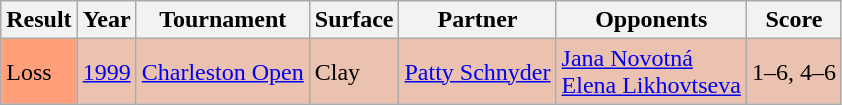<table class="sortable wikitable">
<tr>
<th>Result</th>
<th>Year</th>
<th>Tournament</th>
<th>Surface</th>
<th>Partner</th>
<th>Opponents</th>
<th class="unsortable">Score</th>
</tr>
<tr bgcolor="EBC2AF">
<td style="background:#ffa07a;">Loss</td>
<td><a href='#'>1999</a></td>
<td><a href='#'>Charleston Open</a></td>
<td>Clay</td>
<td> <a href='#'>Patty Schnyder</a></td>
<td> <a href='#'>Jana Novotná</a> <br>  <a href='#'>Elena Likhovtseva</a></td>
<td>1–6, 4–6</td>
</tr>
</table>
